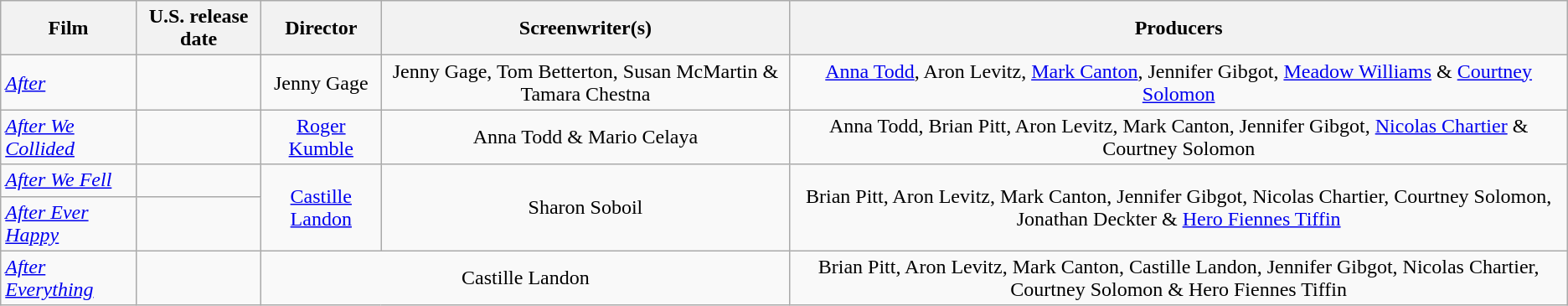<table class="wikitable plainrowheaders" style="text-align:center">
<tr>
<th>Film</th>
<th>U.S. release date</th>
<th>Director</th>
<th>Screenwriter(s)</th>
<th>Producers</th>
</tr>
<tr>
<td style="text-align:left"><em><a href='#'>After</a></em></td>
<td style="text-align:left"></td>
<td>Jenny Gage</td>
<td>Jenny Gage, Tom Betterton, Susan McMartin & Tamara Chestna</td>
<td><a href='#'>Anna Todd</a>, Aron Levitz, <a href='#'>Mark Canton</a>, Jennifer Gibgot, <a href='#'>Meadow Williams</a> & <a href='#'>Courtney Solomon</a></td>
</tr>
<tr>
<td style="text-align:left"><em><a href='#'>After We Collided</a></em></td>
<td style="text-align:left"></td>
<td><a href='#'>Roger Kumble</a></td>
<td>Anna Todd & Mario Celaya</td>
<td>Anna Todd, Brian Pitt, Aron Levitz, Mark Canton, Jennifer Gibgot, <a href='#'>Nicolas Chartier</a> & Courtney Solomon</td>
</tr>
<tr>
<td style="text-align:left"><em><a href='#'>After We Fell</a></em></td>
<td style="text-align:left"></td>
<td rowspan="2"><a href='#'>Castille Landon</a></td>
<td rowspan="2">Sharon Soboil</td>
<td rowspan="2">Brian Pitt, Aron Levitz, Mark Canton, Jennifer Gibgot, Nicolas Chartier, Courtney Solomon, Jonathan Deckter & <a href='#'>Hero Fiennes Tiffin</a></td>
</tr>
<tr>
<td style="text-align:left"><em><a href='#'>After Ever Happy</a></em></td>
<td style="text-align:left"></td>
</tr>
<tr>
<td style="text-align:left"><em><a href='#'>After Everything</a></em></td>
<td style="text-align:left"></td>
<td colspan="2">Castille Landon</td>
<td>Brian Pitt, Aron Levitz, Mark Canton, Castille Landon, Jennifer Gibgot, Nicolas Chartier, Courtney Solomon & Hero Fiennes Tiffin</td>
</tr>
</table>
